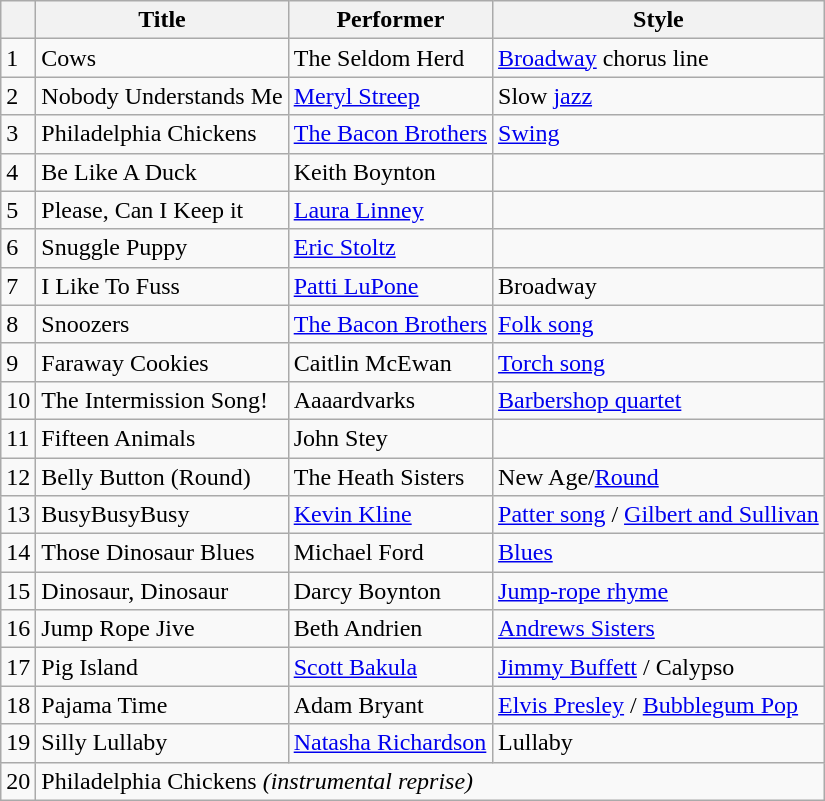<table class=wikitable>
<tr>
<th></th>
<th>Title</th>
<th>Performer</th>
<th>Style</th>
</tr>
<tr>
<td>1</td>
<td>Cows</td>
<td>The Seldom Herd</td>
<td><a href='#'>Broadway</a> chorus line</td>
</tr>
<tr>
<td>2</td>
<td>Nobody Understands Me</td>
<td><a href='#'>Meryl Streep</a></td>
<td>Slow <a href='#'>jazz</a></td>
</tr>
<tr>
<td>3</td>
<td>Philadelphia Chickens</td>
<td><a href='#'>The Bacon Brothers</a></td>
<td><a href='#'>Swing</a></td>
</tr>
<tr>
<td>4</td>
<td>Be Like A Duck</td>
<td>Keith Boynton</td>
<td></td>
</tr>
<tr>
<td>5</td>
<td>Please, Can I Keep it</td>
<td><a href='#'>Laura Linney</a></td>
<td></td>
</tr>
<tr>
<td>6</td>
<td>Snuggle Puppy</td>
<td><a href='#'>Eric Stoltz</a></td>
<td></td>
</tr>
<tr>
<td>7</td>
<td>I Like To Fuss</td>
<td><a href='#'>Patti LuPone</a></td>
<td>Broadway</td>
</tr>
<tr>
<td>8</td>
<td>Snoozers</td>
<td><a href='#'>The Bacon Brothers</a></td>
<td><a href='#'>Folk song</a></td>
</tr>
<tr>
<td>9</td>
<td>Faraway Cookies</td>
<td>Caitlin McEwan</td>
<td><a href='#'>Torch song</a></td>
</tr>
<tr>
<td>10</td>
<td>The Intermission Song!</td>
<td>Aaaardvarks</td>
<td><a href='#'>Barbershop quartet</a></td>
</tr>
<tr>
<td>11</td>
<td>Fifteen Animals</td>
<td>John Stey</td>
<td></td>
</tr>
<tr>
<td>12</td>
<td>Belly Button (Round)</td>
<td>The Heath Sisters</td>
<td>New Age/<a href='#'>Round</a></td>
</tr>
<tr>
<td>13</td>
<td>BusyBusyBusy</td>
<td><a href='#'>Kevin Kline</a></td>
<td><a href='#'>Patter song</a> / <a href='#'>Gilbert and Sullivan</a></td>
</tr>
<tr>
<td>14</td>
<td>Those Dinosaur Blues</td>
<td>Michael Ford</td>
<td><a href='#'>Blues</a></td>
</tr>
<tr>
<td>15</td>
<td>Dinosaur, Dinosaur</td>
<td>Darcy Boynton</td>
<td><a href='#'>Jump-rope rhyme</a></td>
</tr>
<tr>
<td>16</td>
<td>Jump Rope Jive</td>
<td>Beth Andrien</td>
<td><a href='#'>Andrews Sisters</a></td>
</tr>
<tr>
<td>17</td>
<td>Pig Island</td>
<td><a href='#'>Scott Bakula</a></td>
<td><a href='#'>Jimmy Buffett</a> / Calypso</td>
</tr>
<tr>
<td>18</td>
<td>Pajama Time</td>
<td>Adam Bryant</td>
<td><a href='#'>Elvis Presley</a> / <a href='#'>Bubblegum Pop</a></td>
</tr>
<tr>
<td>19</td>
<td>Silly Lullaby</td>
<td><a href='#'>Natasha Richardson</a></td>
<td>Lullaby</td>
</tr>
<tr>
<td>20</td>
<td colspan=3>Philadelphia Chickens <em>(instrumental reprise)</em></td>
</tr>
</table>
